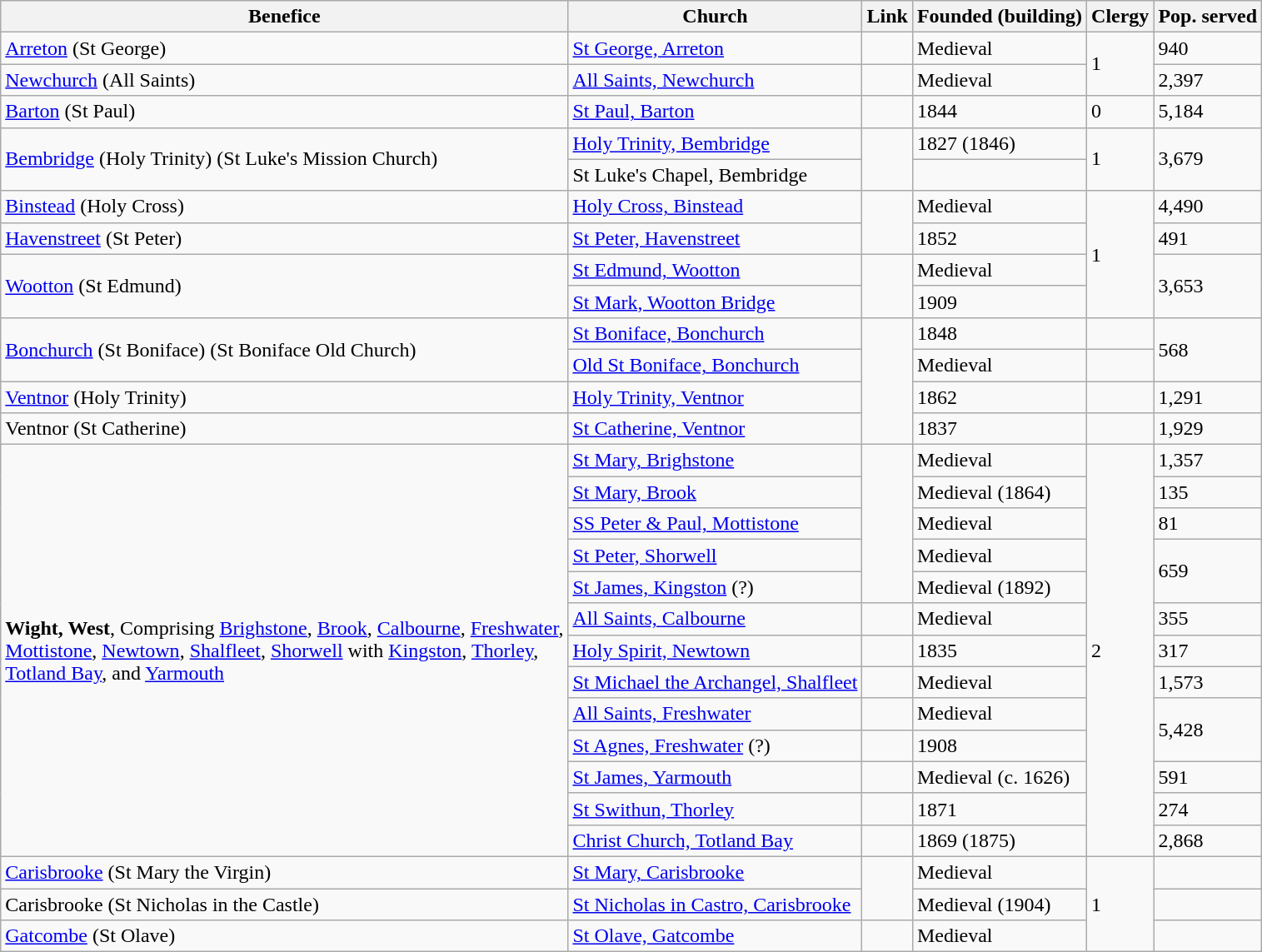<table class="wikitable sortable">
<tr>
<th>Benefice</th>
<th>Church</th>
<th>Link</th>
<th>Founded (building)</th>
<th>Clergy</th>
<th>Pop. served</th>
</tr>
<tr>
<td><a href='#'>Arreton</a> (St George)</td>
<td><a href='#'>St George, Arreton</a></td>
<td></td>
<td>Medieval</td>
<td rowspan="2">1</td>
<td>940</td>
</tr>
<tr>
<td><a href='#'>Newchurch</a> (All Saints)</td>
<td><a href='#'>All Saints, Newchurch</a></td>
<td></td>
<td>Medieval</td>
<td>2,397</td>
</tr>
<tr>
<td><a href='#'>Barton</a> (St Paul)</td>
<td><a href='#'>St Paul, Barton</a></td>
<td></td>
<td>1844</td>
<td>0</td>
<td>5,184</td>
</tr>
<tr>
<td rowspan="2"><a href='#'>Bembridge</a> (Holy Trinity) (St Luke's Mission Church)</td>
<td><a href='#'>Holy Trinity, Bembridge</a></td>
<td rowspan="2"></td>
<td>1827 (1846)</td>
<td rowspan="2">1</td>
<td rowspan="2">3,679</td>
</tr>
<tr>
<td>St Luke's Chapel, Bembridge</td>
<td></td>
</tr>
<tr>
<td><a href='#'>Binstead</a> (Holy Cross)</td>
<td><a href='#'>Holy Cross, Binstead</a></td>
<td rowspan="2"></td>
<td>Medieval</td>
<td rowspan="4">1</td>
<td>4,490</td>
</tr>
<tr>
<td><a href='#'>Havenstreet</a> (St Peter)</td>
<td><a href='#'>St Peter, Havenstreet</a></td>
<td>1852</td>
<td>491</td>
</tr>
<tr>
<td rowspan="2"><a href='#'>Wootton</a> (St Edmund)</td>
<td><a href='#'>St Edmund, Wootton</a></td>
<td rowspan="2"></td>
<td>Medieval</td>
<td rowspan="2">3,653</td>
</tr>
<tr>
<td><a href='#'>St Mark, Wootton Bridge</a></td>
<td>1909</td>
</tr>
<tr>
<td rowspan="2"><a href='#'>Bonchurch</a> (St Boniface) (St Boniface Old Church)</td>
<td><a href='#'>St Boniface, Bonchurch</a></td>
<td rowspan="4"></td>
<td>1848</td>
<td></td>
<td rowspan="2">568</td>
</tr>
<tr>
<td><a href='#'>Old St Boniface, Bonchurch</a></td>
<td>Medieval</td>
<td></td>
</tr>
<tr>
<td><a href='#'>Ventnor</a> (Holy Trinity)</td>
<td><a href='#'>Holy Trinity, Ventnor</a></td>
<td>1862</td>
<td></td>
<td>1,291</td>
</tr>
<tr>
<td>Ventnor (St Catherine)</td>
<td><a href='#'>St Catherine, Ventnor</a></td>
<td>1837</td>
<td></td>
<td>1,929</td>
</tr>
<tr>
<td rowspan="13"><strong>Wight, West</strong>, Comprising <a href='#'>Brighstone</a>, <a href='#'>Brook</a>, <a href='#'>Calbourne</a>, <a href='#'>Freshwater</a>,<br> <a href='#'>Mottistone</a>, <a href='#'>Newtown</a>, <a href='#'>Shalfleet</a>, <a href='#'>Shorwell</a> with <a href='#'>Kingston</a>, <a href='#'>Thorley</a>,<br> <a href='#'>Totland Bay</a>, and <a href='#'>Yarmouth</a></td>
<td><a href='#'>St Mary, Brighstone</a></td>
<td rowspan="5"></td>
<td>Medieval</td>
<td rowspan="13">2</td>
<td>1,357</td>
</tr>
<tr>
<td><a href='#'>St Mary, Brook</a></td>
<td>Medieval (1864)</td>
<td>135</td>
</tr>
<tr>
<td><a href='#'>SS Peter & Paul, Mottistone</a></td>
<td>Medieval</td>
<td>81</td>
</tr>
<tr>
<td><a href='#'>St Peter, Shorwell</a></td>
<td>Medieval</td>
<td rowspan="2">659</td>
</tr>
<tr>
<td><a href='#'>St James, Kingston</a> (?)</td>
<td>Medieval (1892)</td>
</tr>
<tr>
<td><a href='#'>All Saints, Calbourne</a></td>
<td></td>
<td>Medieval</td>
<td>355</td>
</tr>
<tr>
<td><a href='#'>Holy Spirit, Newtown</a></td>
<td></td>
<td>1835</td>
<td>317</td>
</tr>
<tr>
<td><a href='#'>St Michael the Archangel, Shalfleet</a></td>
<td></td>
<td>Medieval</td>
<td>1,573</td>
</tr>
<tr>
<td><a href='#'>All Saints, Freshwater</a></td>
<td></td>
<td>Medieval</td>
<td rowspan="2">5,428</td>
</tr>
<tr>
<td><a href='#'>St Agnes, Freshwater</a> (?)</td>
<td></td>
<td>1908</td>
</tr>
<tr>
<td><a href='#'>St James, Yarmouth</a></td>
<td></td>
<td>Medieval (c. 1626)</td>
<td>591</td>
</tr>
<tr>
<td><a href='#'>St Swithun, Thorley</a></td>
<td></td>
<td>1871</td>
<td>274</td>
</tr>
<tr>
<td><a href='#'>Christ Church, Totland Bay</a></td>
<td></td>
<td>1869 (1875)</td>
<td>2,868</td>
</tr>
<tr>
<td><a href='#'>Carisbrooke</a> (St Mary the Virgin)</td>
<td><a href='#'>St Mary, Carisbrooke</a></td>
<td rowspan="2"></td>
<td>Medieval</td>
<td rowspan="3">1</td>
<td></td>
</tr>
<tr>
<td>Carisbrooke (St Nicholas in the Castle)</td>
<td><a href='#'>St Nicholas in Castro, Carisbrooke</a></td>
<td>Medieval (1904)</td>
<td></td>
</tr>
<tr>
<td><a href='#'>Gatcombe</a> (St Olave)</td>
<td><a href='#'>St Olave, Gatcombe</a></td>
<td></td>
<td>Medieval</td>
<td></td>
</tr>
</table>
